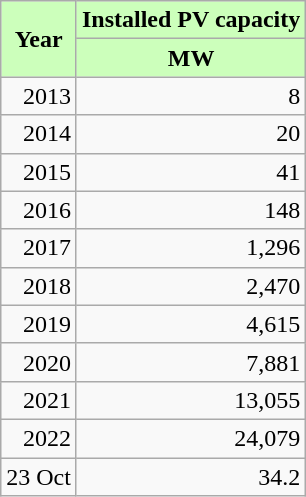<table class="wikitable">
<tr>
<th rowspan=2; style="background-color: #cfb;">Year</th>
<th colspan=2; style="background-color: #cfb;">Installed PV capacity</th>
</tr>
<tr>
<th style="background-color: #cfb;">MW</th>
</tr>
<tr align=right>
<td>2013</td>
<td>8</td>
</tr>
<tr align=right>
<td>2014</td>
<td>20</td>
</tr>
<tr align=right>
<td>2015</td>
<td>41</td>
</tr>
<tr align=right>
<td>2016</td>
<td>148</td>
</tr>
<tr align=right>
<td>2017</td>
<td>1,296</td>
</tr>
<tr align=right>
<td>2018</td>
<td>2,470</td>
</tr>
<tr align=right>
<td>2019</td>
<td>4,615</td>
</tr>
<tr align=right>
<td>2020</td>
<td>7,881</td>
</tr>
<tr align=right>
<td>2021</td>
<td>13,055</td>
</tr>
<tr align=right>
<td>2022</td>
<td>24,079</td>
</tr>
<tr align=right>
<td>23 Oct</td>
<td>34.2</td>
</tr>
</table>
